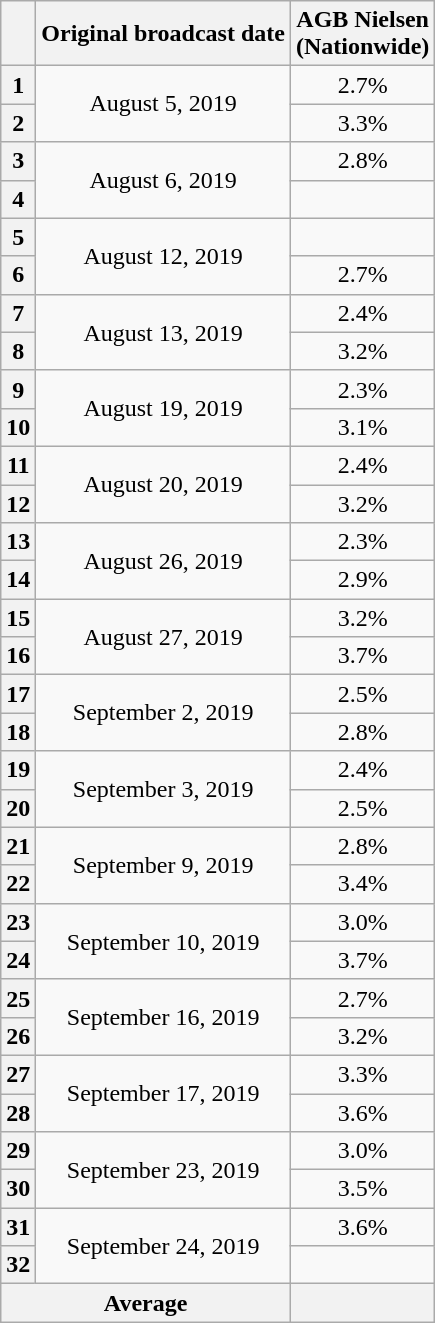<table class="wikitable" style="text-align:center">
<tr>
<th></th>
<th>Original broadcast date</th>
<th>AGB Nielsen<br>(Nationwide)</th>
</tr>
<tr>
<th>1</th>
<td rowspan="2">August 5, 2019</td>
<td>2.7%</td>
</tr>
<tr>
<th>2</th>
<td>3.3%</td>
</tr>
<tr>
<th>3</th>
<td rowspan="2">August 6, 2019</td>
<td>2.8%</td>
</tr>
<tr>
<th>4</th>
<td></td>
</tr>
<tr>
<th>5</th>
<td rowspan="2">August 12, 2019</td>
<td></td>
</tr>
<tr>
<th>6</th>
<td>2.7%</td>
</tr>
<tr>
<th>7</th>
<td rowspan="2">August 13, 2019</td>
<td>2.4%</td>
</tr>
<tr>
<th>8</th>
<td>3.2%</td>
</tr>
<tr>
<th>9</th>
<td rowspan="2">August 19, 2019</td>
<td>2.3%</td>
</tr>
<tr>
<th>10</th>
<td>3.1%</td>
</tr>
<tr>
<th>11</th>
<td rowspan="2">August 20, 2019</td>
<td>2.4%</td>
</tr>
<tr>
<th>12</th>
<td>3.2%</td>
</tr>
<tr>
<th>13</th>
<td rowspan="2">August 26, 2019</td>
<td>2.3%</td>
</tr>
<tr>
<th>14</th>
<td>2.9%</td>
</tr>
<tr>
<th>15</th>
<td rowspan="2">August 27, 2019</td>
<td>3.2%</td>
</tr>
<tr>
<th>16</th>
<td>3.7%</td>
</tr>
<tr>
<th>17</th>
<td rowspan="2">September 2, 2019</td>
<td>2.5%</td>
</tr>
<tr>
<th>18</th>
<td>2.8%</td>
</tr>
<tr>
<th>19</th>
<td rowspan="2">September 3, 2019</td>
<td>2.4%</td>
</tr>
<tr>
<th>20</th>
<td>2.5%</td>
</tr>
<tr>
<th>21</th>
<td rowspan="2">September 9, 2019</td>
<td>2.8%</td>
</tr>
<tr>
<th>22</th>
<td>3.4%</td>
</tr>
<tr>
<th>23</th>
<td rowspan="2">September 10, 2019</td>
<td>3.0%</td>
</tr>
<tr>
<th>24</th>
<td>3.7%</td>
</tr>
<tr>
<th>25</th>
<td rowspan="2">September 16, 2019</td>
<td>2.7%</td>
</tr>
<tr>
<th>26</th>
<td>3.2%</td>
</tr>
<tr>
<th>27</th>
<td rowspan="2">September 17, 2019</td>
<td>3.3%</td>
</tr>
<tr>
<th>28</th>
<td>3.6%</td>
</tr>
<tr>
<th>29</th>
<td rowspan="2">September 23, 2019</td>
<td>3.0%</td>
</tr>
<tr>
<th>30</th>
<td>3.5%</td>
</tr>
<tr>
<th>31</th>
<td rowspan="2">September 24, 2019</td>
<td>3.6%</td>
</tr>
<tr>
<th>32</th>
<td></td>
</tr>
<tr>
<th colspan="2">Average</th>
<th></th>
</tr>
</table>
